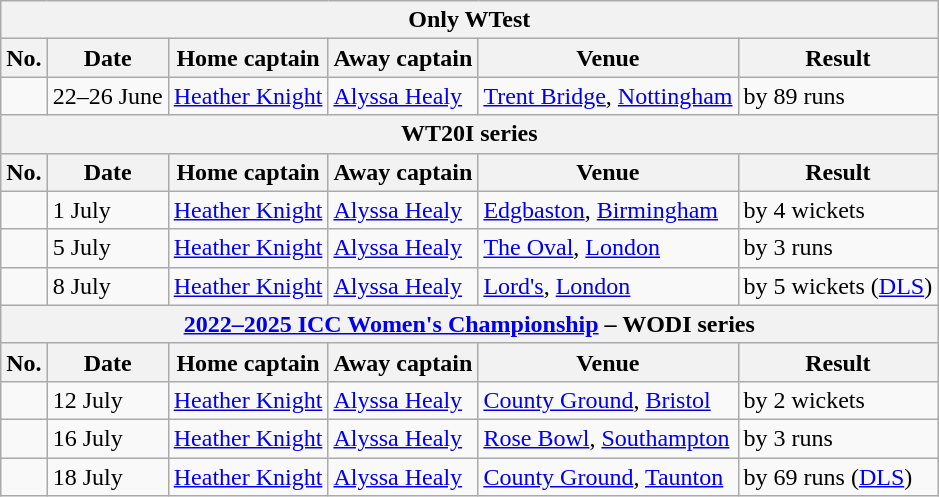<table class="wikitable">
<tr>
<th colspan="9">Only WTest</th>
</tr>
<tr>
<th>No.</th>
<th>Date</th>
<th>Home captain</th>
<th>Away captain</th>
<th>Venue</th>
<th>Result</th>
</tr>
<tr>
<td></td>
<td>22–26 June</td>
<td><a href='#'>Heather Knight</a></td>
<td><a href='#'>Alyssa Healy</a></td>
<td><a href='#'>Trent Bridge</a>, <a href='#'>Nottingham</a></td>
<td> by 89 runs</td>
</tr>
<tr>
<th colspan="9">WT20I series</th>
</tr>
<tr>
<th>No.</th>
<th>Date</th>
<th>Home captain</th>
<th>Away captain</th>
<th>Venue</th>
<th>Result</th>
</tr>
<tr>
<td></td>
<td>1 July</td>
<td><a href='#'>Heather Knight</a></td>
<td><a href='#'>Alyssa Healy</a></td>
<td><a href='#'>Edgbaston</a>, <a href='#'>Birmingham</a></td>
<td> by 4 wickets</td>
</tr>
<tr>
<td></td>
<td>5 July</td>
<td><a href='#'>Heather Knight</a></td>
<td><a href='#'>Alyssa Healy</a></td>
<td><a href='#'>The Oval</a>, <a href='#'>London</a></td>
<td> by 3 runs</td>
</tr>
<tr>
<td></td>
<td>8 July</td>
<td><a href='#'>Heather Knight</a></td>
<td><a href='#'>Alyssa Healy</a></td>
<td><a href='#'>Lord's</a>, <a href='#'>London</a></td>
<td> by 5 wickets (<a href='#'>DLS</a>)</td>
</tr>
<tr>
<th colspan="9"><a href='#'>2022–2025 ICC Women's Championship</a> – WODI series</th>
</tr>
<tr>
<th>No.</th>
<th>Date</th>
<th>Home captain</th>
<th>Away captain</th>
<th>Venue</th>
<th>Result</th>
</tr>
<tr>
<td></td>
<td>12 July</td>
<td><a href='#'>Heather Knight</a></td>
<td><a href='#'>Alyssa Healy</a></td>
<td><a href='#'>County Ground</a>, <a href='#'>Bristol</a></td>
<td> by 2 wickets</td>
</tr>
<tr>
<td></td>
<td>16 July</td>
<td><a href='#'>Heather Knight</a></td>
<td><a href='#'>Alyssa Healy</a></td>
<td><a href='#'>Rose Bowl</a>, <a href='#'>Southampton</a></td>
<td> by 3 runs</td>
</tr>
<tr>
<td></td>
<td>18 July</td>
<td><a href='#'>Heather Knight</a></td>
<td><a href='#'>Alyssa Healy</a></td>
<td><a href='#'>County Ground</a>, <a href='#'>Taunton</a></td>
<td> by 69 runs (<a href='#'>DLS</a>)</td>
</tr>
</table>
